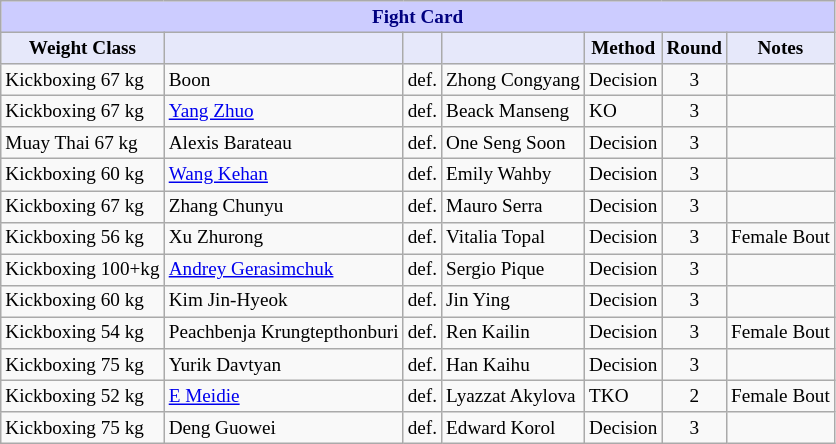<table class="wikitable" style="font-size: 80%;">
<tr>
<th colspan="8" style="background-color: #ccf; color: #000080; text-align: center;"><strong>Fight Card</strong></th>
</tr>
<tr>
<th colspan="1" style="background-color: #E6E8FA; color: #000000; text-align: center;">Weight Class</th>
<th colspan="1" style="background-color: #E6E8FA; color: #000000; text-align: center;"></th>
<th colspan="1" style="background-color: #E6E8FA; color: #000000; text-align: center;"></th>
<th colspan="1" style="background-color: #E6E8FA; color: #000000; text-align: center;"></th>
<th colspan="1" style="background-color: #E6E8FA; color: #000000; text-align: center;">Method</th>
<th colspan="1" style="background-color: #E6E8FA; color: #000000; text-align: center;">Round</th>
<th colspan="1" style="background-color: #E6E8FA; color: #000000; text-align: center;">Notes</th>
</tr>
<tr>
<td>Kickboxing 67 kg</td>
<td> Boon</td>
<td align=center>def.</td>
<td> Zhong Congyang</td>
<td>Decision</td>
<td align=center>3</td>
<td></td>
</tr>
<tr>
<td>Kickboxing 67 kg</td>
<td> <a href='#'>Yang Zhuo</a></td>
<td align=center>def.</td>
<td> Beack Manseng</td>
<td>KO</td>
<td align=center>3</td>
<td></td>
</tr>
<tr>
<td>Muay Thai 67 kg</td>
<td> Alexis Barateau</td>
<td align=center>def.</td>
<td> One Seng Soon</td>
<td>Decision</td>
<td align=center>3</td>
<td></td>
</tr>
<tr>
<td>Kickboxing 60 kg</td>
<td> <a href='#'>Wang Kehan</a></td>
<td align=center>def.</td>
<td> Emily Wahby</td>
<td>Decision</td>
<td align=center>3</td>
<td></td>
</tr>
<tr>
<td>Kickboxing 67 kg</td>
<td> Zhang Chunyu</td>
<td align=center>def.</td>
<td> Mauro Serra</td>
<td>Decision</td>
<td align=center>3</td>
<td></td>
</tr>
<tr>
<td>Kickboxing 56 kg</td>
<td> Xu Zhurong</td>
<td align=center>def.</td>
<td> Vitalia Topal</td>
<td>Decision</td>
<td align=center>3</td>
<td>Female Bout</td>
</tr>
<tr>
<td>Kickboxing 100+kg</td>
<td> <a href='#'>Andrey Gerasimchuk</a></td>
<td align=center>def.</td>
<td> Sergio Pique</td>
<td>Decision</td>
<td align=center>3</td>
<td></td>
</tr>
<tr>
<td>Kickboxing 60 kg</td>
<td> Kim Jin-Hyeok</td>
<td align=center>def.</td>
<td> Jin Ying</td>
<td>Decision</td>
<td align=center>3</td>
<td></td>
</tr>
<tr>
<td>Kickboxing 54 kg</td>
<td> Peachbenja Krungtepthonburi</td>
<td align=center>def.</td>
<td> Ren Kailin</td>
<td>Decision</td>
<td align=center>3</td>
<td>Female Bout</td>
</tr>
<tr>
<td>Kickboxing 75 kg</td>
<td> Yurik Davtyan</td>
<td align=center>def.</td>
<td> Han Kaihu</td>
<td>Decision</td>
<td align=center>3</td>
<td></td>
</tr>
<tr>
<td>Kickboxing 52 kg</td>
<td> <a href='#'>E Meidie</a></td>
<td align=center>def.</td>
<td> Lyazzat Akylova</td>
<td>TKO</td>
<td align=center>2</td>
<td>Female Bout</td>
</tr>
<tr>
<td>Kickboxing 75 kg</td>
<td> Deng Guowei</td>
<td align=center>def.</td>
<td> Edward Korol</td>
<td>Decision</td>
<td align=center>3</td>
<td></td>
</tr>
</table>
